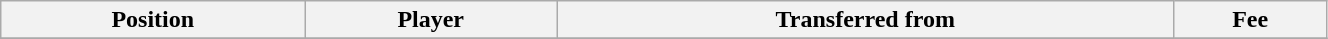<table class="wikitable sortable" style="width:70%; text-align:center; font-size:100%; text-align:left;">
<tr>
<th>Position</th>
<th>Player</th>
<th>Transferred from</th>
<th>Fee</th>
</tr>
<tr>
</tr>
</table>
